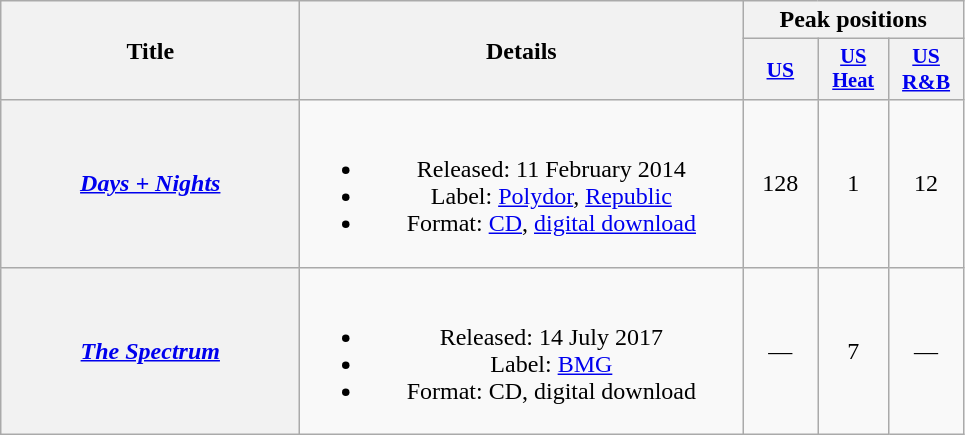<table class="wikitable plainrowheaders" style="text-align:center;" border="1">
<tr>
<th scope="col" rowspan="2" style="width:12em;">Title</th>
<th scope="col" rowspan="2" style="width:18em;">Details</th>
<th scope="col" colspan="3">Peak positions</th>
</tr>
<tr>
<th scope="col" style="width:3em;font-size:90%;"><a href='#'>US</a><br></th>
<th scope="col" style="width:3em;font-size:85%;"><a href='#'>US<br>Heat</a><br></th>
<th scope="col" style="width:3em;font-size:90%;"><a href='#'>US R&B</a><br></th>
</tr>
<tr>
<th scope="row"><em><a href='#'>Days + Nights</a></em></th>
<td><br><ul><li>Released: 11 February 2014</li><li>Label: <a href='#'>Polydor</a>, <a href='#'>Republic</a></li><li>Format: <a href='#'>CD</a>, <a href='#'>digital download</a></li></ul></td>
<td>128</td>
<td>1</td>
<td>12</td>
</tr>
<tr>
<th scope="row"><em><a href='#'>The Spectrum</a></em></th>
<td><br><ul><li>Released: 14 July 2017</li><li>Label: <a href='#'>BMG</a></li><li>Format: CD, digital download</li></ul></td>
<td>—</td>
<td>7</td>
<td>—</td>
</tr>
</table>
